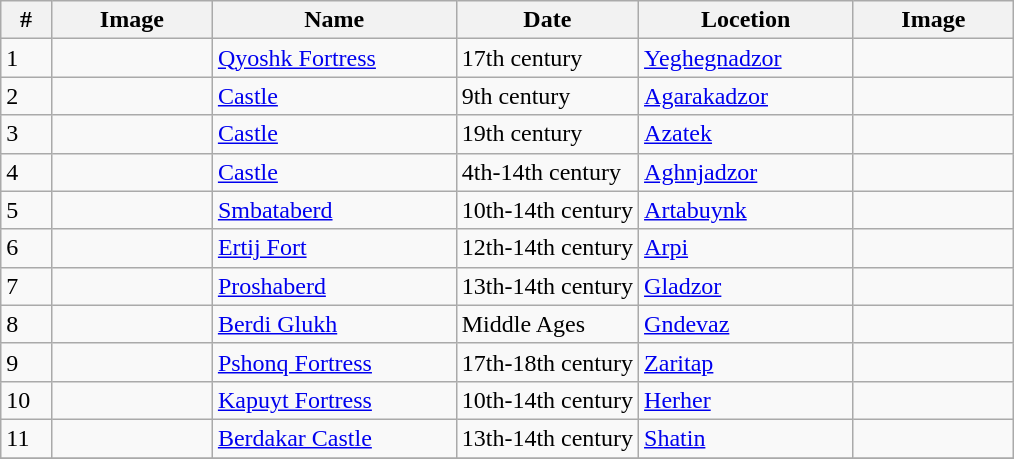<table class="sortable wikitable">
<tr valign=bottom>
<th>#</th>
<th width=100px>Image</th>
<th width=>Name</th>
<th width=18%>Date</th>
<th width=>Locetion</th>
<th width=100px>Image</th>
</tr>
<tr>
<td>1</td>
<td></td>
<td><a href='#'>Qyoshk Fortress</a></td>
<td data-sort-value="1700">17th century</td>
<td><a href='#'>Yeghegnadzor</a></td>
<td></td>
</tr>
<tr>
<td>2</td>
<td></td>
<td><a href='#'>Castle</a></td>
<td data-sort-value="900">9th century</td>
<td><a href='#'>Agarakadzor</a></td>
<td></td>
</tr>
<tr>
<td>3</td>
<td></td>
<td><a href='#'>Castle</a></td>
<td data-sort-value="1900">19th century</td>
<td><a href='#'>Azatek</a></td>
<td></td>
</tr>
<tr>
<td>4</td>
<td></td>
<td><a href='#'>Castle</a></td>
<td data-sort-value="400">4th-14th century</td>
<td><a href='#'>Aghnjadzor</a></td>
<td></td>
</tr>
<tr>
<td>5</td>
<td></td>
<td><a href='#'>Smbataberd</a></td>
<td data-sort-value="1000">10th-14th century</td>
<td><a href='#'>Artabuynk</a></td>
<td></td>
</tr>
<tr>
<td>6</td>
<td></td>
<td><a href='#'>Ertij Fort</a></td>
<td data-sort-value="1200">12th-14th century</td>
<td><a href='#'>Arpi</a></td>
<td></td>
</tr>
<tr>
<td>7</td>
<td></td>
<td><a href='#'>Proshaberd</a></td>
<td data-sort-value="1300">13th-14th century</td>
<td><a href='#'>Gladzor</a></td>
<td></td>
</tr>
<tr>
<td>8</td>
<td></td>
<td><a href='#'>Berdi Glukh</a></td>
<td data-sort-value="1500">Middle Ages</td>
<td><a href='#'>Gndevaz</a></td>
<td></td>
</tr>
<tr>
<td>9</td>
<td></td>
<td><a href='#'>Pshonq Fortress</a></td>
<td data-sort-value="1700">17th-18th century</td>
<td><a href='#'>Zaritap</a></td>
<td></td>
</tr>
<tr>
<td>10</td>
<td></td>
<td><a href='#'>Kapuyt Fortress</a></td>
<td data-sort-value="1000">10th-14th century</td>
<td><a href='#'>Herher</a></td>
<td></td>
</tr>
<tr>
<td>11</td>
<td></td>
<td><a href='#'>Berdakar Castle</a></td>
<td data-sort-value="1300">13th-14th century</td>
<td><a href='#'>Shatin</a></td>
<td></td>
</tr>
<tr>
</tr>
</table>
